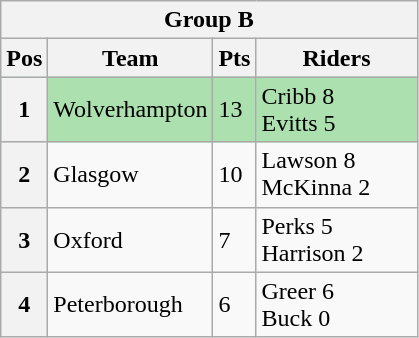<table class="wikitable">
<tr>
<th colspan="4">Group B</th>
</tr>
<tr>
<th width=20>Pos</th>
<th width=80>Team</th>
<th width=20>Pts</th>
<th width=100>Riders</th>
</tr>
<tr style="background:#ACE1AF;">
<th>1</th>
<td>Wolverhampton</td>
<td>13</td>
<td>Cribb 8<br>Evitts 5</td>
</tr>
<tr>
<th>2</th>
<td>Glasgow</td>
<td>10</td>
<td>Lawson 8<br>McKinna 2</td>
</tr>
<tr>
<th>3</th>
<td>Oxford</td>
<td>7</td>
<td>Perks 5<br>Harrison 2</td>
</tr>
<tr>
<th>4</th>
<td>Peterborough</td>
<td>6</td>
<td>Greer 6<br>Buck 0</td>
</tr>
</table>
